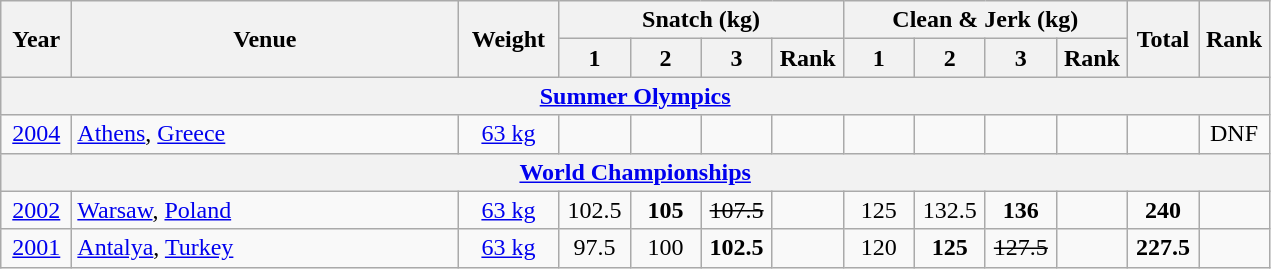<table class = "wikitable" style="text-align:center;">
<tr>
<th rowspan=2 width=40>Year</th>
<th rowspan=2 width=250>Venue</th>
<th rowspan=2 width=60>Weight</th>
<th colspan=4>Snatch (kg)</th>
<th colspan=4>Clean & Jerk (kg)</th>
<th rowspan=2 width=40>Total</th>
<th rowspan=2 width=40>Rank</th>
</tr>
<tr>
<th width=40>1</th>
<th width=40>2</th>
<th width=40>3</th>
<th width=40>Rank</th>
<th width=40>1</th>
<th width=40>2</th>
<th width=40>3</th>
<th width=40>Rank</th>
</tr>
<tr>
<th colspan=13><a href='#'>Summer Olympics</a></th>
</tr>
<tr>
<td><a href='#'>2004</a></td>
<td align=left> <a href='#'>Athens</a>, <a href='#'>Greece</a></td>
<td><a href='#'>63 kg</a></td>
<td></td>
<td></td>
<td></td>
<td></td>
<td></td>
<td></td>
<td></td>
<td></td>
<td></td>
<td>DNF</td>
</tr>
<tr>
<th colspan=13><a href='#'>World Championships</a></th>
</tr>
<tr>
<td><a href='#'>2002</a></td>
<td align=left> <a href='#'>Warsaw</a>, <a href='#'>Poland</a></td>
<td><a href='#'>63 kg</a></td>
<td>102.5</td>
<td><strong>105</strong></td>
<td><s>107.5</s></td>
<td></td>
<td>125</td>
<td>132.5</td>
<td><strong>136</strong></td>
<td></td>
<td><strong>240</strong></td>
<td></td>
</tr>
<tr>
<td><a href='#'>2001</a></td>
<td align=left> <a href='#'>Antalya</a>, <a href='#'>Turkey</a></td>
<td><a href='#'>63 kg</a></td>
<td>97.5</td>
<td>100</td>
<td><strong>102.5</strong></td>
<td></td>
<td>120</td>
<td><strong>125</strong></td>
<td><s>127.5</s></td>
<td></td>
<td><strong>227.5</strong></td>
<td></td>
</tr>
</table>
